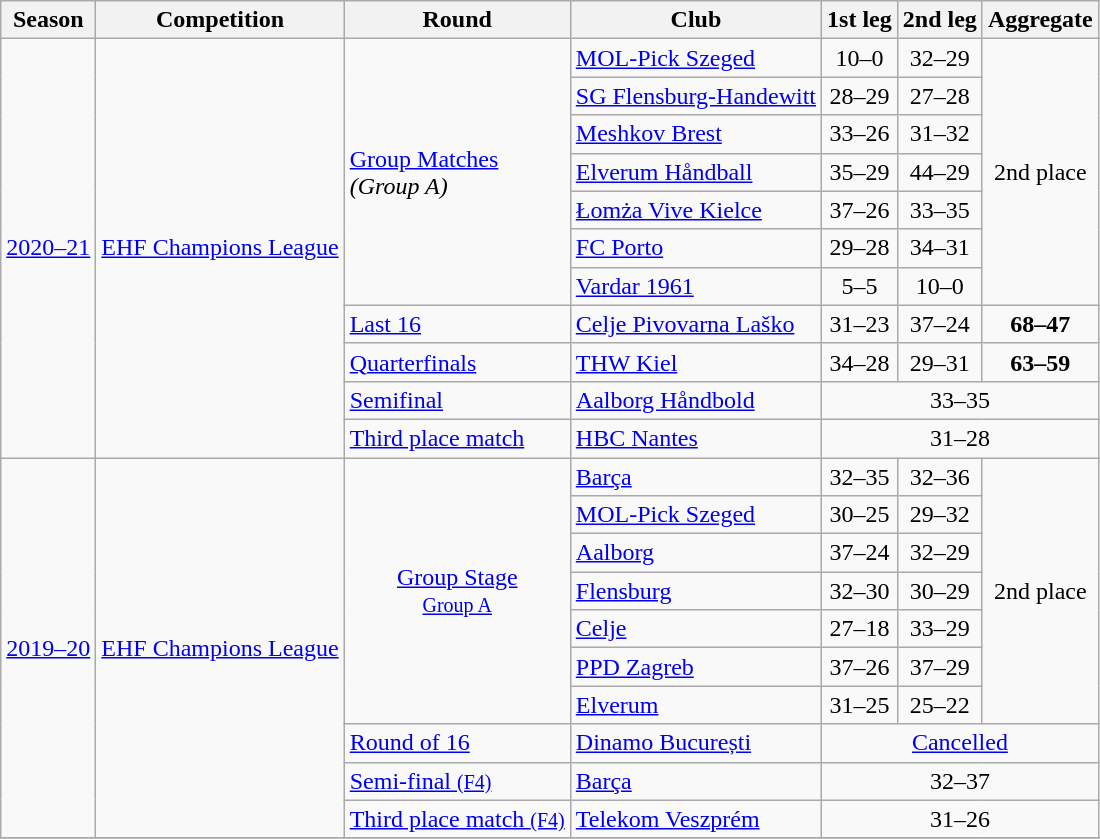<table class="wikitable" style="text-align: left">
<tr>
<th>Season</th>
<th>Competition</th>
<th>Round</th>
<th>Club</th>
<th>1st leg</th>
<th>2nd leg</th>
<th>Aggregate</th>
</tr>
<tr>
<td rowspan="11"><a href='#'>2020–21</a></td>
<td rowspan="11"><a href='#'>EHF Champions League</a></td>
<td rowspan="7"><a href='#'>Group Matches</a> <br><em>(Group A)</em><br></td>
<td> <a href='#'>MOL-Pick Szeged</a></td>
<td align="center">10–0</td>
<td align="center">32–29</td>
<td rowspan="7" align="center">2nd place</td>
</tr>
<tr>
<td> <a href='#'>SG Flensburg-Handewitt</a></td>
<td align="center">28–29</td>
<td align="center">27–28</td>
</tr>
<tr>
<td> <a href='#'>Meshkov Brest</a></td>
<td align="center">33–26</td>
<td align="center">31–32</td>
</tr>
<tr>
<td> <a href='#'>Elverum Håndball</a></td>
<td align="center">35–29</td>
<td align="center">44–29</td>
</tr>
<tr>
<td> <a href='#'>Łomża Vive Kielce</a></td>
<td align="center">37–26</td>
<td align="center">33–35</td>
</tr>
<tr>
<td> <a href='#'>FC Porto</a></td>
<td align="center">29–28</td>
<td align="center">34–31</td>
</tr>
<tr>
<td> <a href='#'>Vardar 1961</a></td>
<td align="center">5–5</td>
<td align="center">10–0</td>
</tr>
<tr>
<td><a href='#'>Last 16</a></td>
<td> <a href='#'>Celje Pivovarna Laško</a></td>
<td align="center">31–23</td>
<td align="center">37–24</td>
<td align="center"><strong>68–47</strong></td>
</tr>
<tr>
<td><a href='#'>Quarterfinals</a></td>
<td> <a href='#'>THW Kiel</a></td>
<td align="center">34–28</td>
<td align="center">29–31</td>
<td align="center"><strong>63–59</strong></td>
</tr>
<tr>
<td><a href='#'>Semifinal</a></td>
<td> <a href='#'>Aalborg Håndbold</a></td>
<td colspan="3" align="center">33–35</td>
</tr>
<tr>
<td><a href='#'>Third place match</a></td>
<td> <a href='#'>HBC Nantes</a></td>
<td colspan="3" align="center">31–28</td>
</tr>
<tr>
<td rowspan="10"><a href='#'>2019–20</a></td>
<td rowspan="10"><a href='#'>EHF Champions League</a></td>
<td rowspan="7" style="text-align:center;"><a href='#'>Group Stage<br><small>Group A</small></a></td>
<td> <a href='#'>Barça</a></td>
<td align="center">32–35</td>
<td align="center">32–36</td>
<td rowspan="7" align="center">2nd place</td>
</tr>
<tr>
<td> <a href='#'>MOL-Pick Szeged</a></td>
<td align="center">30–25</td>
<td align="center">29–32</td>
</tr>
<tr>
<td> <a href='#'>Aalborg</a></td>
<td align="center">37–24</td>
<td align="center">32–29</td>
</tr>
<tr>
<td> <a href='#'>Flensburg</a></td>
<td align="center">32–30</td>
<td align="center">30–29</td>
</tr>
<tr>
<td> <a href='#'>Celje</a></td>
<td align="center">27–18</td>
<td align="center">33–29</td>
</tr>
<tr>
<td> <a href='#'>PPD Zagreb</a></td>
<td align="center">37–26</td>
<td align="center">37–29</td>
</tr>
<tr>
<td> <a href='#'>Elverum</a></td>
<td align="center">31–25</td>
<td align="center">25–22</td>
</tr>
<tr>
<td><a href='#'>Round of 16</a></td>
<td> <a href='#'>Dinamo București</a></td>
<td colspan="3" align="center"><a href='#'>Cancelled</a></td>
</tr>
<tr>
<td><a href='#'>Semi-final <small>(F4)</small></a></td>
<td> <a href='#'>Barça</a></td>
<td colspan="3" align="center">32–37</td>
</tr>
<tr>
<td><a href='#'>Third place match <small>(F4)</small></a></td>
<td> <a href='#'>Telekom Veszprém</a></td>
<td colspan="3" align="center">31–26</td>
</tr>
<tr>
</tr>
</table>
